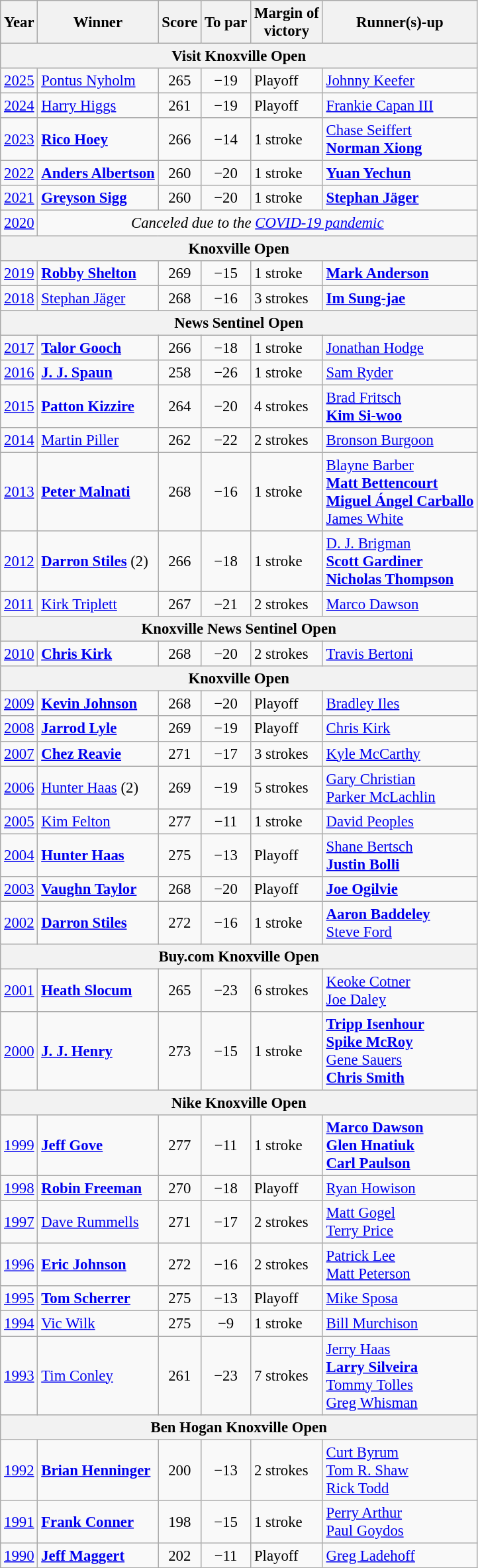<table class=wikitable style=font-size:95%>
<tr>
<th>Year</th>
<th>Winner</th>
<th>Score</th>
<th>To par</th>
<th>Margin of<br>victory</th>
<th>Runner(s)-up</th>
</tr>
<tr>
<th colspan=7>Visit Knoxville Open</th>
</tr>
<tr>
<td><a href='#'>2025</a></td>
<td> <a href='#'>Pontus Nyholm</a></td>
<td align=center>265</td>
<td align=center>−19</td>
<td>Playoff</td>
<td> <a href='#'>Johnny Keefer</a></td>
</tr>
<tr>
<td><a href='#'>2024</a></td>
<td> <a href='#'>Harry Higgs</a></td>
<td align=center>261</td>
<td align=center>−19</td>
<td>Playoff</td>
<td> <a href='#'>Frankie Capan III</a></td>
</tr>
<tr>
<td><a href='#'>2023</a></td>
<td> <strong><a href='#'>Rico Hoey</a></strong></td>
<td align=center>266</td>
<td align=center>−14</td>
<td>1 stroke</td>
<td> <a href='#'>Chase Seiffert</a><br> <strong><a href='#'>Norman Xiong</a></strong></td>
</tr>
<tr>
<td><a href='#'>2022</a></td>
<td> <strong><a href='#'>Anders Albertson</a></strong></td>
<td align=center>260</td>
<td align=center>−20</td>
<td>1 stroke</td>
<td> <strong><a href='#'>Yuan Yechun</a></strong></td>
</tr>
<tr>
<td><a href='#'>2021</a></td>
<td> <strong><a href='#'>Greyson Sigg</a></strong></td>
<td align=center>260</td>
<td align=center>−20</td>
<td>1 stroke</td>
<td> <strong><a href='#'>Stephan Jäger</a></strong></td>
</tr>
<tr>
<td><a href='#'>2020</a></td>
<td colspan=5 align=center><em>Canceled due to the <a href='#'>COVID-19 pandemic</a></em></td>
</tr>
<tr>
<th colspan=7>Knoxville Open</th>
</tr>
<tr>
<td><a href='#'>2019</a></td>
<td> <strong><a href='#'>Robby Shelton</a></strong></td>
<td align=center>269</td>
<td align=center>−15</td>
<td>1 stroke</td>
<td> <strong><a href='#'>Mark Anderson</a></strong></td>
</tr>
<tr>
<td><a href='#'>2018</a></td>
<td> <a href='#'>Stephan Jäger</a></td>
<td align=center>268</td>
<td align=center>−16</td>
<td>3 strokes</td>
<td> <strong><a href='#'>Im Sung-jae</a></strong></td>
</tr>
<tr>
<th colspan=7>News Sentinel Open</th>
</tr>
<tr>
<td><a href='#'>2017</a></td>
<td> <strong><a href='#'>Talor Gooch</a></strong></td>
<td align=center>266</td>
<td align=center>−18</td>
<td>1 stroke</td>
<td> <a href='#'>Jonathan Hodge</a></td>
</tr>
<tr>
<td><a href='#'>2016</a></td>
<td> <strong><a href='#'>J. J. Spaun</a></strong></td>
<td align=center>258</td>
<td align=center>−26</td>
<td>1 stroke</td>
<td> <a href='#'>Sam Ryder</a></td>
</tr>
<tr>
<td><a href='#'>2015</a></td>
<td> <strong><a href='#'>Patton Kizzire</a></strong></td>
<td align=center>264</td>
<td align=center>−20</td>
<td>4 strokes</td>
<td> <a href='#'>Brad Fritsch</a><br> <strong><a href='#'>Kim Si-woo</a></strong></td>
</tr>
<tr>
<td><a href='#'>2014</a></td>
<td> <a href='#'>Martin Piller</a></td>
<td align=center>262</td>
<td align=center>−22</td>
<td>2 strokes</td>
<td> <a href='#'>Bronson Burgoon</a></td>
</tr>
<tr>
<td><a href='#'>2013</a></td>
<td> <strong><a href='#'>Peter Malnati</a></strong></td>
<td align=center>268</td>
<td align=center>−16</td>
<td>1 stroke</td>
<td> <a href='#'>Blayne Barber</a><br> <strong><a href='#'>Matt Bettencourt</a></strong><br> <strong><a href='#'>Miguel Ángel Carballo</a></strong><br> <a href='#'>James White</a></td>
</tr>
<tr>
<td><a href='#'>2012</a></td>
<td> <strong><a href='#'>Darron Stiles</a></strong> (2)</td>
<td align=center>266</td>
<td align=center>−18</td>
<td>1 stroke</td>
<td> <a href='#'>D. J. Brigman</a><br> <strong><a href='#'>Scott Gardiner</a></strong><br> <strong><a href='#'>Nicholas Thompson</a></strong></td>
</tr>
<tr>
<td><a href='#'>2011</a></td>
<td> <a href='#'>Kirk Triplett</a></td>
<td align=center>267</td>
<td align=center>−21</td>
<td>2 strokes</td>
<td> <a href='#'>Marco Dawson</a></td>
</tr>
<tr>
<th colspan=7>Knoxville News Sentinel Open</th>
</tr>
<tr>
<td><a href='#'>2010</a></td>
<td> <strong><a href='#'>Chris Kirk</a></strong></td>
<td align=center>268</td>
<td align=center>−20</td>
<td>2 strokes</td>
<td> <a href='#'>Travis Bertoni</a></td>
</tr>
<tr>
<th colspan=7>Knoxville Open</th>
</tr>
<tr>
<td><a href='#'>2009</a></td>
<td> <strong><a href='#'>Kevin Johnson</a></strong></td>
<td align=center>268</td>
<td align=center>−20</td>
<td>Playoff</td>
<td> <a href='#'>Bradley Iles</a></td>
</tr>
<tr>
<td><a href='#'>2008</a></td>
<td> <strong><a href='#'>Jarrod Lyle</a></strong></td>
<td align=center>269</td>
<td align=center>−19</td>
<td>Playoff</td>
<td> <a href='#'>Chris Kirk</a></td>
</tr>
<tr>
<td><a href='#'>2007</a></td>
<td> <strong><a href='#'>Chez Reavie</a></strong></td>
<td align=center>271</td>
<td align=center>−17</td>
<td>3 strokes</td>
<td> <a href='#'>Kyle McCarthy</a></td>
</tr>
<tr>
<td><a href='#'>2006</a></td>
<td> <a href='#'>Hunter Haas</a> (2)</td>
<td align=center>269</td>
<td align=center>−19</td>
<td>5 strokes</td>
<td> <a href='#'>Gary Christian</a><br> <a href='#'>Parker McLachlin</a></td>
</tr>
<tr>
<td><a href='#'>2005</a></td>
<td> <a href='#'>Kim Felton</a></td>
<td align=center>277</td>
<td align=center>−11</td>
<td>1 stroke</td>
<td> <a href='#'>David Peoples</a></td>
</tr>
<tr>
<td><a href='#'>2004</a></td>
<td> <strong><a href='#'>Hunter Haas</a></strong></td>
<td align=center>275</td>
<td align=center>−13</td>
<td>Playoff</td>
<td> <a href='#'>Shane Bertsch</a><br> <strong><a href='#'>Justin Bolli</a></strong></td>
</tr>
<tr>
<td><a href='#'>2003</a></td>
<td> <strong><a href='#'>Vaughn Taylor</a></strong></td>
<td align=center>268</td>
<td align=center>−20</td>
<td>Playoff</td>
<td> <strong><a href='#'>Joe Ogilvie</a></strong></td>
</tr>
<tr>
<td><a href='#'>2002</a></td>
<td> <strong><a href='#'>Darron Stiles</a></strong></td>
<td align=center>272</td>
<td align=center>−16</td>
<td>1 stroke</td>
<td> <strong><a href='#'>Aaron Baddeley</a></strong><br> <a href='#'>Steve Ford</a></td>
</tr>
<tr>
<th colspan=7>Buy.com Knoxville Open</th>
</tr>
<tr>
<td><a href='#'>2001</a></td>
<td> <strong><a href='#'>Heath Slocum</a></strong></td>
<td align=center>265</td>
<td align=center>−23</td>
<td>6 strokes</td>
<td> <a href='#'>Keoke Cotner</a><br> <a href='#'>Joe Daley</a></td>
</tr>
<tr>
<td><a href='#'>2000</a></td>
<td> <strong><a href='#'>J. J. Henry</a></strong></td>
<td align=center>273</td>
<td align=center>−15</td>
<td>1 stroke</td>
<td> <strong><a href='#'>Tripp Isenhour</a></strong><br> <strong><a href='#'>Spike McRoy</a></strong><br> <a href='#'>Gene Sauers</a><br> <strong><a href='#'>Chris Smith</a></strong></td>
</tr>
<tr>
<th colspan=7>Nike Knoxville Open</th>
</tr>
<tr>
<td><a href='#'>1999</a></td>
<td> <strong><a href='#'>Jeff Gove</a></strong></td>
<td align=center>277</td>
<td align=center>−11</td>
<td>1 stroke</td>
<td> <strong><a href='#'>Marco Dawson</a></strong><br> <strong><a href='#'>Glen Hnatiuk</a></strong><br> <strong><a href='#'>Carl Paulson</a></strong></td>
</tr>
<tr>
<td><a href='#'>1998</a></td>
<td> <strong><a href='#'>Robin Freeman</a></strong></td>
<td align=center>270</td>
<td align=center>−18</td>
<td>Playoff</td>
<td> <a href='#'>Ryan Howison</a></td>
</tr>
<tr>
<td><a href='#'>1997</a></td>
<td> <a href='#'>Dave Rummells</a></td>
<td align=center>271</td>
<td align=center>−17</td>
<td>2 strokes</td>
<td> <a href='#'>Matt Gogel</a><br> <a href='#'>Terry Price</a></td>
</tr>
<tr>
<td><a href='#'>1996</a></td>
<td> <strong><a href='#'>Eric Johnson</a></strong></td>
<td align=center>272</td>
<td align=center>−16</td>
<td>2 strokes</td>
<td> <a href='#'>Patrick Lee</a><br> <a href='#'>Matt Peterson</a></td>
</tr>
<tr>
<td><a href='#'>1995</a></td>
<td> <strong><a href='#'>Tom Scherrer</a></strong></td>
<td align=center>275</td>
<td align=center>−13</td>
<td>Playoff</td>
<td> <a href='#'>Mike Sposa</a></td>
</tr>
<tr>
<td><a href='#'>1994</a></td>
<td> <a href='#'>Vic Wilk</a></td>
<td align=center>275</td>
<td align=center>−9</td>
<td>1 stroke</td>
<td> <a href='#'>Bill Murchison</a></td>
</tr>
<tr>
<td><a href='#'>1993</a></td>
<td> <a href='#'>Tim Conley</a></td>
<td align=center>261</td>
<td align=center>−23</td>
<td>7 strokes</td>
<td> <a href='#'>Jerry Haas</a><br> <strong><a href='#'>Larry Silveira</a></strong><br> <a href='#'>Tommy Tolles</a><br> <a href='#'>Greg Whisman</a></td>
</tr>
<tr>
<th colspan=7>Ben Hogan Knoxville Open</th>
</tr>
<tr>
<td><a href='#'>1992</a></td>
<td> <strong><a href='#'>Brian Henninger</a></strong></td>
<td align=center>200</td>
<td align=center>−13</td>
<td>2 strokes</td>
<td> <a href='#'>Curt Byrum</a><br> <a href='#'>Tom R. Shaw</a><br> <a href='#'>Rick Todd</a></td>
</tr>
<tr>
<td><a href='#'>1991</a></td>
<td> <strong><a href='#'>Frank Conner</a></strong></td>
<td align=center>198</td>
<td align=center>−15</td>
<td>1 stroke</td>
<td> <a href='#'>Perry Arthur</a><br> <a href='#'>Paul Goydos</a></td>
</tr>
<tr>
<td><a href='#'>1990</a></td>
<td> <strong><a href='#'>Jeff Maggert</a></strong></td>
<td align=center>202</td>
<td align=center>−11</td>
<td>Playoff</td>
<td> <a href='#'>Greg Ladehoff</a></td>
</tr>
</table>
